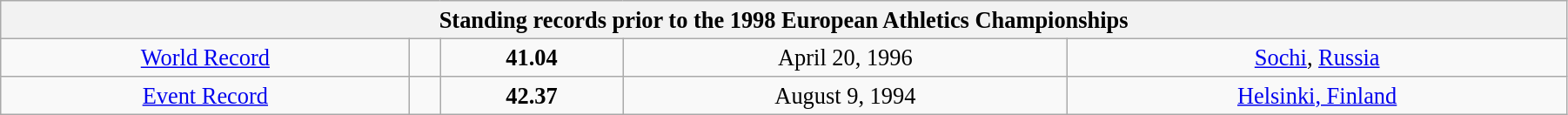<table class="wikitable" style=" text-align:center; font-size:110%;" width="95%">
<tr>
<th colspan="5">Standing records prior to the 1998 European Athletics Championships</th>
</tr>
<tr>
<td><a href='#'>World Record</a></td>
<td></td>
<td><strong>41.04</strong></td>
<td>April 20, 1996</td>
<td> <a href='#'>Sochi</a>, <a href='#'>Russia</a></td>
</tr>
<tr>
<td><a href='#'>Event Record</a></td>
<td></td>
<td><strong>42.37</strong></td>
<td>August 9, 1994</td>
<td> <a href='#'>Helsinki, Finland</a></td>
</tr>
</table>
